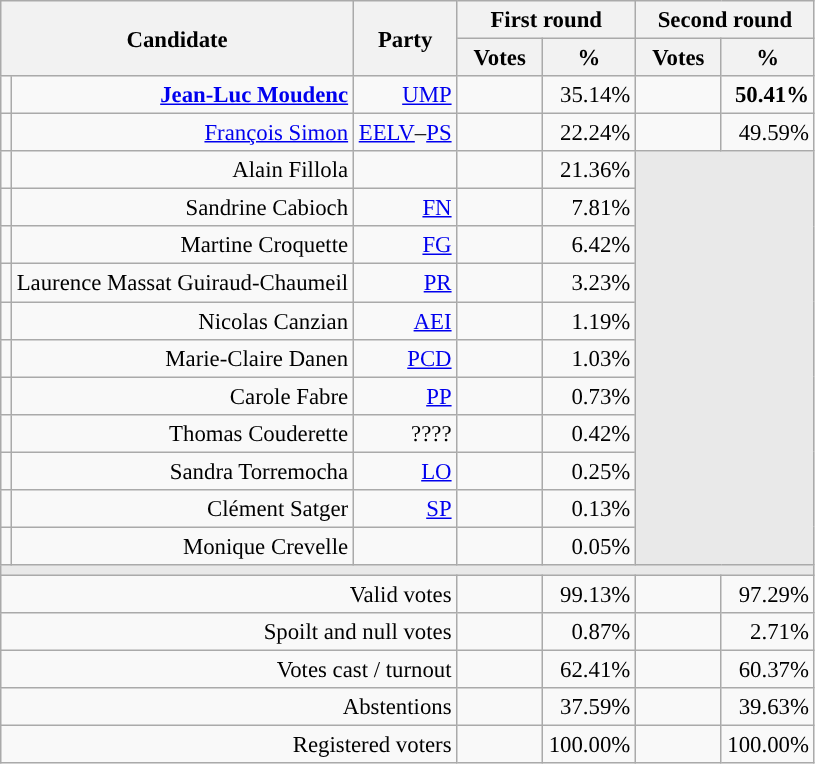<table class="wikitable" style="text-align:right;font-size:95%;">
<tr>
<th rowspan=2 colspan=2>Candidate</th>
<th rowspan=2 colspan=1>Party</th>
<th colspan=2>First round</th>
<th colspan=2>Second round</th>
</tr>
<tr>
<th style="width:50px;">Votes</th>
<th style="width:55px;">%</th>
<th style="width:50px;">Votes</th>
<th style="width:55px;">%</th>
</tr>
<tr>
<td style="color:inherit;background-color:"></td>
<td><strong><a href='#'>Jean-Luc Moudenc</a></strong></td>
<td><a href='#'>UMP</a></td>
<td></td>
<td>35.14%</td>
<td><strong></strong></td>
<td><strong>50.41%</strong></td>
</tr>
<tr>
<td style="color:inherit;background-color:"></td>
<td><a href='#'>François Simon</a></td>
<td><a href='#'>EELV</a>–<a href='#'>PS</a></td>
<td></td>
<td>22.24%</td>
<td></td>
<td>49.59%</td>
</tr>
<tr>
<td style="background-color:;"></td>
<td>Alain Fillola</td>
<td></td>
<td></td>
<td>21.36%</td>
<td colspan=7 rowspan=11 style="background-color:#E9E9E9;"></td>
</tr>
<tr>
<td style="color:inherit;background-color:"></td>
<td>Sandrine Cabioch</td>
<td><a href='#'>FN</a></td>
<td></td>
<td>7.81%</td>
</tr>
<tr>
<td style="color:inherit;background-color:"></td>
<td>Martine Croquette</td>
<td><a href='#'>FG</a></td>
<td></td>
<td>6.42%</td>
</tr>
<tr>
<td style="color:inherit;background-color:"></td>
<td>Laurence Massat Guiraud-Chaumeil</td>
<td><a href='#'>PR</a></td>
<td></td>
<td>3.23%</td>
</tr>
<tr>
<td style="color:inherit;background-color:"></td>
<td>Nicolas Canzian</td>
<td><a href='#'>AEI</a></td>
<td></td>
<td>1.19%</td>
</tr>
<tr>
<td style="color:inherit;background-color:"></td>
<td>Marie-Claire Danen</td>
<td><a href='#'>PCD</a></td>
<td></td>
<td>1.03%</td>
</tr>
<tr>
<td style="color:inherit;background-color:"></td>
<td>Carole Fabre</td>
<td><a href='#'>PP</a></td>
<td></td>
<td>0.73%</td>
</tr>
<tr>
<td style="background-color:;"></td>
<td>Thomas Couderette</td>
<td>????</td>
<td></td>
<td>0.42%</td>
</tr>
<tr>
<td style="color:inherit;background-color:"></td>
<td>Sandra Torremocha</td>
<td><a href='#'>LO</a></td>
<td></td>
<td>0.25%</td>
</tr>
<tr>
<td style="color:inherit;background-color:"></td>
<td>Clément Satger</td>
<td><a href='#'>SP</a></td>
<td></td>
<td>0.13%</td>
</tr>
<tr>
<td style="background-color:;"></td>
<td>Monique Crevelle</td>
<td></td>
<td></td>
<td>0.05%</td>
</tr>
<tr>
<td colspan=7 style="background-color:#E9E9E9;"></td>
</tr>
<tr>
<td colspan=3>Valid votes</td>
<td></td>
<td>99.13%</td>
<td></td>
<td>97.29%</td>
</tr>
<tr>
<td colspan=3>Spoilt and null votes</td>
<td></td>
<td>0.87%</td>
<td></td>
<td>2.71%</td>
</tr>
<tr>
<td colspan=3>Votes cast / turnout</td>
<td></td>
<td>62.41%</td>
<td></td>
<td>60.37%</td>
</tr>
<tr>
<td colspan=3>Abstentions</td>
<td></td>
<td>37.59%</td>
<td></td>
<td>39.63%</td>
</tr>
<tr>
<td colspan=3>Registered voters</td>
<td></td>
<td>100.00%</td>
<td></td>
<td>100.00%</td>
</tr>
</table>
